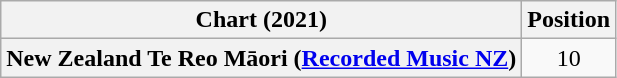<table class="wikitable sortable plainrowheaders" style="text-align:center">
<tr>
<th scope="col">Chart (2021)</th>
<th scope="col">Position</th>
</tr>
<tr>
<th scope="row">New Zealand Te Reo Māori (<a href='#'>Recorded Music NZ</a>)</th>
<td>10</td>
</tr>
</table>
